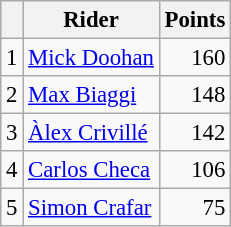<table class="wikitable" style="font-size: 95%;">
<tr>
<th></th>
<th>Rider</th>
<th>Points</th>
</tr>
<tr>
<td align=center>1</td>
<td> <a href='#'>Mick Doohan</a></td>
<td align=right>160</td>
</tr>
<tr>
<td align=center>2</td>
<td> <a href='#'>Max Biaggi</a></td>
<td align=right>148</td>
</tr>
<tr>
<td align=center>3</td>
<td> <a href='#'>Àlex Crivillé</a></td>
<td align=right>142</td>
</tr>
<tr>
<td align=center>4</td>
<td> <a href='#'>Carlos Checa</a></td>
<td align=right>106</td>
</tr>
<tr>
<td align=center>5</td>
<td> <a href='#'>Simon Crafar</a></td>
<td align=right>75</td>
</tr>
</table>
